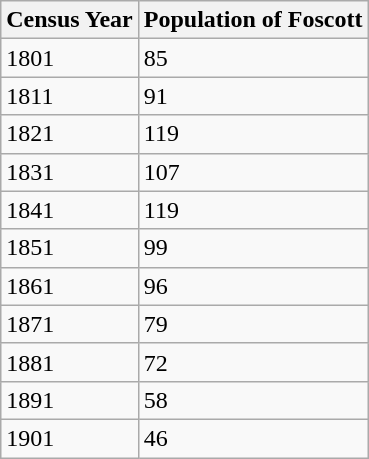<table class="wikitable">
<tr>
<th>Census Year</th>
<th>Population of Foscott</th>
</tr>
<tr>
<td>1801</td>
<td>85</td>
</tr>
<tr>
<td>1811</td>
<td>91</td>
</tr>
<tr>
<td>1821</td>
<td>119</td>
</tr>
<tr>
<td>1831</td>
<td>107</td>
</tr>
<tr>
<td>1841</td>
<td>119</td>
</tr>
<tr>
<td>1851</td>
<td>99</td>
</tr>
<tr>
<td>1861</td>
<td>96</td>
</tr>
<tr>
<td>1871</td>
<td>79</td>
</tr>
<tr>
<td>1881</td>
<td>72</td>
</tr>
<tr>
<td>1891</td>
<td>58</td>
</tr>
<tr>
<td>1901</td>
<td>46</td>
</tr>
</table>
